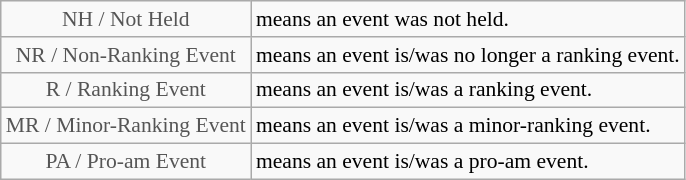<table class="wikitable" style="font-size:90%">
<tr>
<td style="text-align:center; color:#555555;" colspan="4">NH / Not Held</td>
<td>means an event was not held.</td>
</tr>
<tr>
<td style="text-align:center; color:#555555;" colspan="4">NR / Non-Ranking Event</td>
<td>means an event is/was no longer a ranking event.</td>
</tr>
<tr>
<td style="text-align:center; color:#555555;" colspan="4">R / Ranking Event</td>
<td>means an event is/was a ranking event.</td>
</tr>
<tr>
<td style="text-align:center; color:#555555;" colspan="4">MR / Minor-Ranking Event</td>
<td>means an event is/was a minor-ranking event.</td>
</tr>
<tr>
<td style="text-align:center; color:#555555;" colspan="4">PA / Pro-am Event</td>
<td>means an event is/was a pro-am event.</td>
</tr>
</table>
